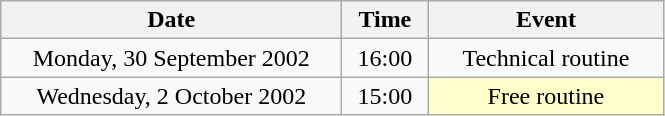<table class = "wikitable" style="text-align:center;">
<tr>
<th width=220>Date</th>
<th width=50>Time</th>
<th width=150>Event</th>
</tr>
<tr>
<td>Monday, 30 September 2002</td>
<td>16:00</td>
<td>Technical routine</td>
</tr>
<tr>
<td>Wednesday, 2 October 2002</td>
<td>15:00</td>
<td bgcolor=ffffcc>Free routine</td>
</tr>
</table>
